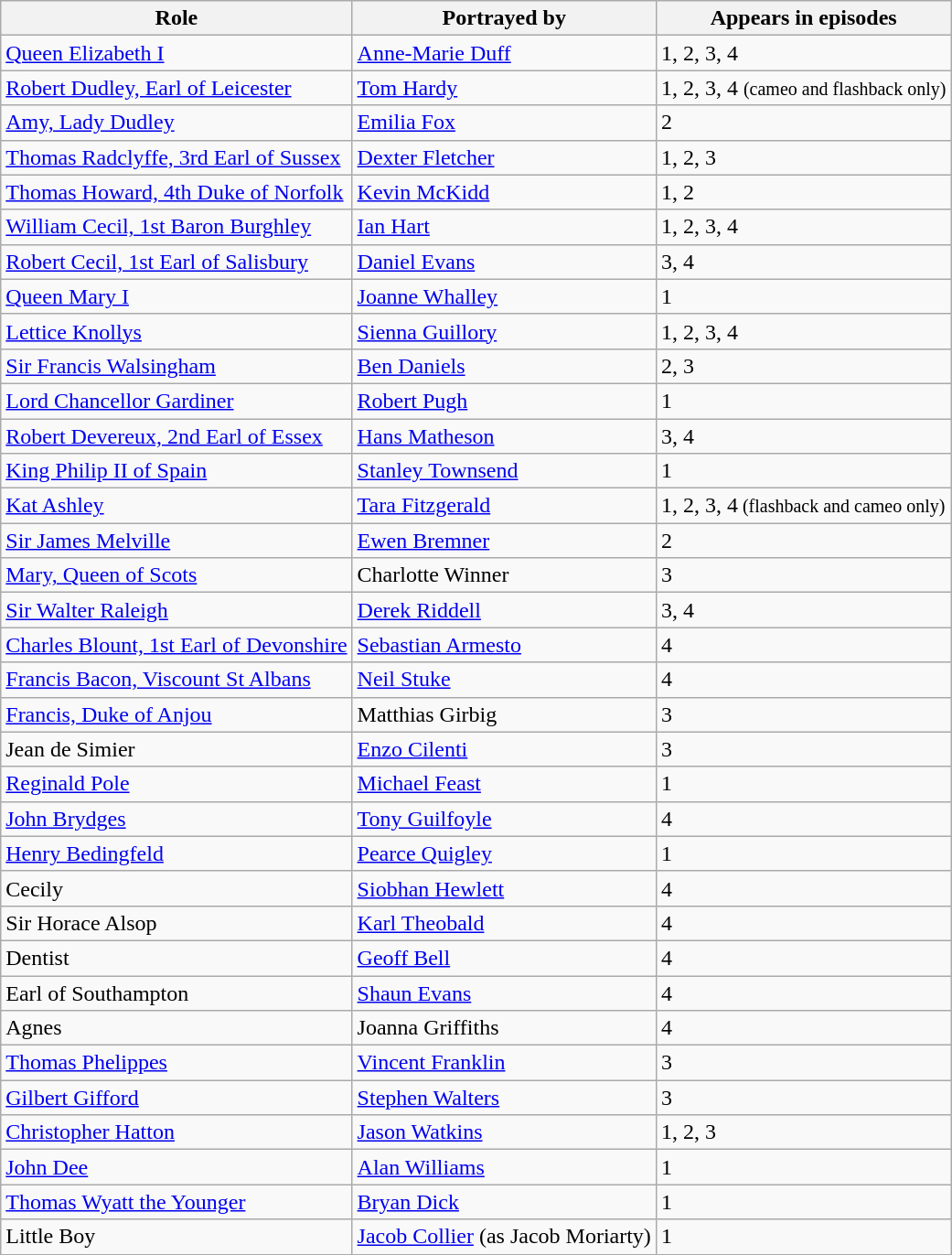<table class="wikitable">
<tr>
<th align="left">Role</th>
<th align="left">Portrayed by</th>
<th align="left">Appears in episodes</th>
</tr>
<tr>
<td><a href='#'>Queen Elizabeth I</a></td>
<td><a href='#'>Anne-Marie Duff</a></td>
<td>1, 2, 3, 4</td>
</tr>
<tr>
<td><a href='#'>Robert Dudley, Earl of Leicester</a></td>
<td><a href='#'>Tom Hardy</a></td>
<td>1, 2, 3, 4 <small> (cameo and flashback only)</small></td>
</tr>
<tr>
<td><a href='#'>Amy, Lady Dudley</a></td>
<td><a href='#'>Emilia Fox</a></td>
<td>2</td>
</tr>
<tr>
<td><a href='#'>Thomas Radclyffe, 3rd Earl of Sussex</a></td>
<td><a href='#'>Dexter Fletcher</a></td>
<td>1, 2, 3</td>
</tr>
<tr>
<td><a href='#'>Thomas Howard, 4th Duke of Norfolk</a></td>
<td><a href='#'>Kevin McKidd</a></td>
<td>1, 2</td>
</tr>
<tr>
<td><a href='#'>William Cecil, 1st Baron Burghley</a></td>
<td><a href='#'>Ian Hart</a></td>
<td>1, 2, 3, 4</td>
</tr>
<tr>
<td><a href='#'>Robert Cecil, 1st Earl of Salisbury</a></td>
<td><a href='#'>Daniel Evans</a></td>
<td>3, 4</td>
</tr>
<tr>
<td><a href='#'>Queen Mary I</a></td>
<td><a href='#'>Joanne Whalley</a></td>
<td>1</td>
</tr>
<tr>
<td><a href='#'>Lettice Knollys</a></td>
<td><a href='#'>Sienna Guillory</a></td>
<td>1, 2, 3, 4</td>
</tr>
<tr>
<td><a href='#'>Sir Francis Walsingham</a></td>
<td><a href='#'>Ben Daniels</a></td>
<td>2, 3</td>
</tr>
<tr>
<td><a href='#'>Lord Chancellor Gardiner</a></td>
<td><a href='#'>Robert Pugh</a></td>
<td>1</td>
</tr>
<tr>
<td><a href='#'>Robert Devereux, 2nd Earl of Essex</a></td>
<td><a href='#'>Hans Matheson</a></td>
<td>3, 4</td>
</tr>
<tr>
<td><a href='#'>King Philip II of Spain</a></td>
<td><a href='#'>Stanley Townsend</a></td>
<td>1</td>
</tr>
<tr>
<td><a href='#'>Kat Ashley</a></td>
<td><a href='#'>Tara Fitzgerald</a></td>
<td>1, 2, 3, 4<small> (flashback and cameo only)</small></td>
</tr>
<tr>
<td><a href='#'>Sir James Melville</a></td>
<td><a href='#'>Ewen Bremner</a></td>
<td>2</td>
</tr>
<tr>
<td><a href='#'>Mary, Queen of Scots</a></td>
<td>Charlotte Winner</td>
<td>3</td>
</tr>
<tr>
<td><a href='#'>Sir Walter Raleigh</a></td>
<td><a href='#'>Derek Riddell</a></td>
<td>3, 4</td>
</tr>
<tr>
<td><a href='#'>Charles Blount, 1st Earl of Devonshire</a></td>
<td><a href='#'>Sebastian Armesto</a></td>
<td>4</td>
</tr>
<tr>
<td><a href='#'> Francis Bacon, Viscount St Albans</a></td>
<td><a href='#'>Neil Stuke</a></td>
<td>4</td>
</tr>
<tr>
<td><a href='#'>Francis, Duke of Anjou</a></td>
<td>Matthias Girbig</td>
<td>3</td>
</tr>
<tr>
<td>Jean de Simier</td>
<td><a href='#'>Enzo Cilenti</a></td>
<td>3</td>
</tr>
<tr>
<td><a href='#'>Reginald Pole</a></td>
<td><a href='#'>Michael Feast</a></td>
<td>1</td>
</tr>
<tr>
<td><a href='#'>John Brydges</a></td>
<td><a href='#'>Tony Guilfoyle</a></td>
<td>4</td>
</tr>
<tr>
<td><a href='#'>Henry Bedingfeld</a></td>
<td><a href='#'>Pearce Quigley</a></td>
<td>1</td>
</tr>
<tr>
<td>Cecily</td>
<td><a href='#'>Siobhan Hewlett</a></td>
<td>4</td>
</tr>
<tr>
<td>Sir Horace Alsop</td>
<td><a href='#'>Karl Theobald</a></td>
<td>4</td>
</tr>
<tr>
<td>Dentist</td>
<td><a href='#'>Geoff Bell</a></td>
<td>4</td>
</tr>
<tr>
<td>Earl of Southampton</td>
<td><a href='#'>Shaun Evans</a></td>
<td>4</td>
</tr>
<tr>
<td>Agnes</td>
<td>Joanna Griffiths</td>
<td>4</td>
</tr>
<tr>
<td><a href='#'>Thomas Phelippes</a></td>
<td><a href='#'>Vincent Franklin</a></td>
<td>3</td>
</tr>
<tr>
<td><a href='#'>Gilbert Gifford</a></td>
<td><a href='#'>Stephen Walters</a></td>
<td>3</td>
</tr>
<tr>
<td><a href='#'>Christopher Hatton</a></td>
<td><a href='#'>Jason Watkins</a></td>
<td>1, 2, 3</td>
</tr>
<tr>
<td><a href='#'>John Dee</a></td>
<td><a href='#'>Alan Williams</a></td>
<td>1</td>
</tr>
<tr>
<td><a href='#'>Thomas Wyatt the Younger</a></td>
<td><a href='#'>Bryan Dick</a></td>
<td>1</td>
</tr>
<tr>
<td>Little Boy</td>
<td><a href='#'>Jacob Collier</a> (as Jacob Moriarty)</td>
<td>1</td>
</tr>
</table>
